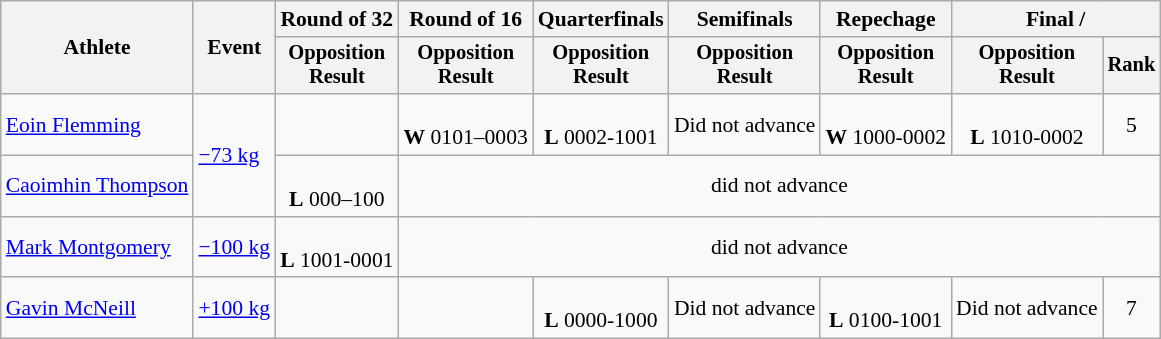<table class="wikitable" style="font-size:90%;">
<tr>
<th rowspan=2>Athlete</th>
<th rowspan=2>Event</th>
<th>Round of 32</th>
<th>Round of 16</th>
<th>Quarterfinals</th>
<th>Semifinals</th>
<th>Repechage</th>
<th colspan=2>Final / </th>
</tr>
<tr style="font-size:95%">
<th>Opposition<br>Result</th>
<th>Opposition<br>Result</th>
<th>Opposition<br>Result</th>
<th>Opposition<br>Result</th>
<th>Opposition<br>Result</th>
<th>Opposition<br>Result</th>
<th>Rank</th>
</tr>
<tr align=center>
<td align=left><a href='#'>Eoin Flemming</a></td>
<td align=left rowspan=2><a href='#'>−73 kg</a></td>
<td></td>
<td><br><strong>W</strong> 0101–0003</td>
<td><br><strong>L</strong> 0002-1001</td>
<td>Did not advance</td>
<td><br><strong>W</strong> 1000-0002</td>
<td><br><strong>L</strong> 1010-0002</td>
<td>5</td>
</tr>
<tr align=center>
<td align=left><a href='#'>Caoimhin Thompson</a></td>
<td><br><strong>L</strong> 000–100</td>
<td colspan=6>did not advance</td>
</tr>
<tr align=center>
<td align=left><a href='#'>Mark Montgomery</a></td>
<td align=left><a href='#'>−100 kg</a></td>
<td><br><strong>L</strong> 1001-0001</td>
<td colspan=6>did not advance</td>
</tr>
<tr align=center>
<td align=left><a href='#'>Gavin McNeill</a></td>
<td align=left><a href='#'>+100 kg</a></td>
<td></td>
<td></td>
<td><br><strong>L</strong> 0000-1000</td>
<td>Did not advance</td>
<td><br><strong>L</strong> 0100-1001</td>
<td>Did not advance</td>
<td>7</td>
</tr>
</table>
